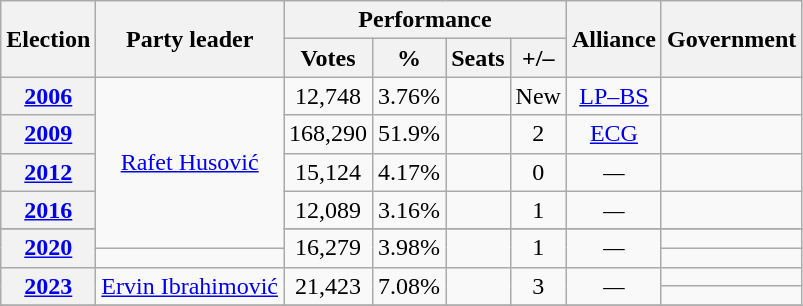<table class=wikitable style="text-align:center">
<tr>
<th rowspan="2"><strong>Election</strong></th>
<th rowspan="2">Party leader</th>
<th colspan="4" scope="col">Performance</th>
<th rowspan="2">Alliance</th>
<th rowspan="2">Government</th>
</tr>
<tr>
<th>Votes</th>
<th>%</th>
<th>Seats</th>
<th>+/–</th>
</tr>
<tr>
<th><a href='#'>2006</a></th>
<td rowspan=6><a href='#'>Rafet Husović</a></td>
<td>12,748</td>
<td>3.76%</td>
<td></td>
<td>New</td>
<td><a href='#'>LP–BS</a></td>
<td></td>
</tr>
<tr>
<th><a href='#'>2009</a></th>
<td>168,290</td>
<td>51.9%</td>
<td></td>
<td> 2</td>
<td><a href='#'>ECG</a></td>
<td></td>
</tr>
<tr>
<th><a href='#'>2012</a></th>
<td>15,124</td>
<td>4.17%</td>
<td></td>
<td> 0</td>
<td><em>—</em></td>
<td></td>
</tr>
<tr>
<th><a href='#'>2016</a></th>
<td>12,089</td>
<td>3.16%</td>
<td></td>
<td> 1</td>
<td><em>—</em></td>
<td></td>
</tr>
<tr>
</tr>
<tr>
<th rowspan="2"><a href='#'>2020</a></th>
<td rowspan="2">16,279</td>
<td rowspan="2">3.98%</td>
<td rowspan="2"></td>
<td rowspan="2"> 1</td>
<td rowspan="2"><em>—</em></td>
<td> </td>
</tr>
<tr>
<td> </td>
</tr>
<tr>
<th rowspan="2"><a href='#'>2023</a></th>
<td rowspan="2"><a href='#'>Ervin Ibrahimović</a></td>
<td rowspan="2">21,423</td>
<td rowspan="2">7.08%</td>
<td rowspan="2"></td>
<td rowspan="2"> 3</td>
<td rowspan="2"><em>—</em></td>
<td> </td>
</tr>
<tr>
<td> </td>
</tr>
<tr>
</tr>
</table>
